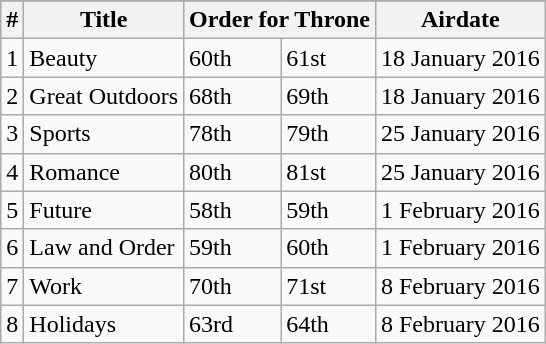<table class="wikitable">
<tr # in line>
</tr>
<tr>
<th>#</th>
<th>Title</th>
<th colspan="2">Order for Throne</th>
<th>Airdate</th>
</tr>
<tr>
<td>1</td>
<td>Beauty</td>
<td>60th</td>
<td>61st</td>
<td>18 January 2016</td>
</tr>
<tr>
<td>2</td>
<td>Great Outdoors</td>
<td>68th</td>
<td>69th</td>
<td>18 January 2016</td>
</tr>
<tr>
<td>3</td>
<td>Sports</td>
<td>78th</td>
<td>79th</td>
<td>25 January 2016</td>
</tr>
<tr>
<td>4</td>
<td>Romance</td>
<td>80th</td>
<td>81st</td>
<td>25 January 2016</td>
</tr>
<tr>
<td>5</td>
<td>Future</td>
<td>58th</td>
<td>59th</td>
<td>1 February 2016</td>
</tr>
<tr>
<td>6</td>
<td>Law and Order</td>
<td>59th</td>
<td>60th</td>
<td>1 February 2016</td>
</tr>
<tr>
<td>7</td>
<td>Work</td>
<td>70th</td>
<td>71st</td>
<td>8 February 2016</td>
</tr>
<tr>
<td>8</td>
<td>Holidays</td>
<td>63rd</td>
<td>64th</td>
<td>8 February 2016</td>
</tr>
</table>
